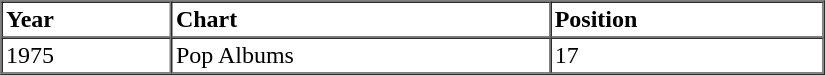<table border="1" cellspacing="0" cellpadding="2" style="width:550px;">
<tr>
<th align="left">Year</th>
<th align="left">Chart</th>
<th align="left">Position</th>
</tr>
<tr>
<td align="left">1975</td>
<td align="left">Pop Albums</td>
<td align="left">17</td>
</tr>
</table>
